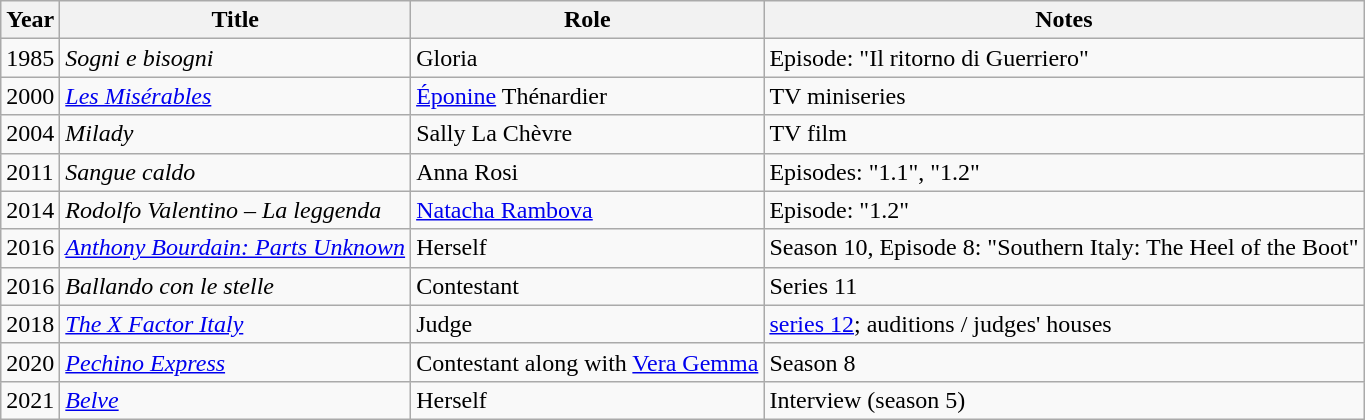<table class="wikitable sortable">
<tr>
<th>Year</th>
<th>Title</th>
<th>Role</th>
<th class="unsortable">Notes</th>
</tr>
<tr>
<td>1985</td>
<td><em>Sogni e bisogni</em></td>
<td>Gloria</td>
<td>Episode: "Il ritorno di Guerriero"</td>
</tr>
<tr>
<td>2000</td>
<td><em><a href='#'>Les Misérables</a></em></td>
<td><a href='#'>Éponine</a> Thénardier</td>
<td>TV miniseries</td>
</tr>
<tr>
<td>2004</td>
<td><em>Milady</em></td>
<td>Sally La Chèvre</td>
<td>TV film</td>
</tr>
<tr>
<td>2011</td>
<td><em>Sangue caldo</em></td>
<td>Anna Rosi</td>
<td>Episodes: "1.1", "1.2"</td>
</tr>
<tr>
<td>2014</td>
<td><em>Rodolfo Valentino – La leggenda</em></td>
<td><a href='#'>Natacha Rambova</a></td>
<td>Episode: "1.2"</td>
</tr>
<tr>
<td>2016</td>
<td><em><a href='#'>Anthony Bourdain: Parts Unknown</a></em></td>
<td>Herself</td>
<td>Season 10, Episode 8: "Southern Italy: The Heel of the Boot"</td>
</tr>
<tr>
<td>2016</td>
<td><em>Ballando con le stelle</em></td>
<td>Contestant</td>
<td>Series 11</td>
</tr>
<tr>
<td>2018</td>
<td><em><a href='#'>The X Factor Italy</a></em></td>
<td>Judge</td>
<td><a href='#'>series 12</a>; auditions / judges' houses</td>
</tr>
<tr>
<td>2020</td>
<td><em><a href='#'>Pechino Express</a></em></td>
<td>Contestant along with <a href='#'>Vera Gemma</a></td>
<td>Season 8</td>
</tr>
<tr>
<td>2021</td>
<td><em><a href='#'>Belve</a></em></td>
<td>Herself</td>
<td>Interview (season 5)</td>
</tr>
</table>
